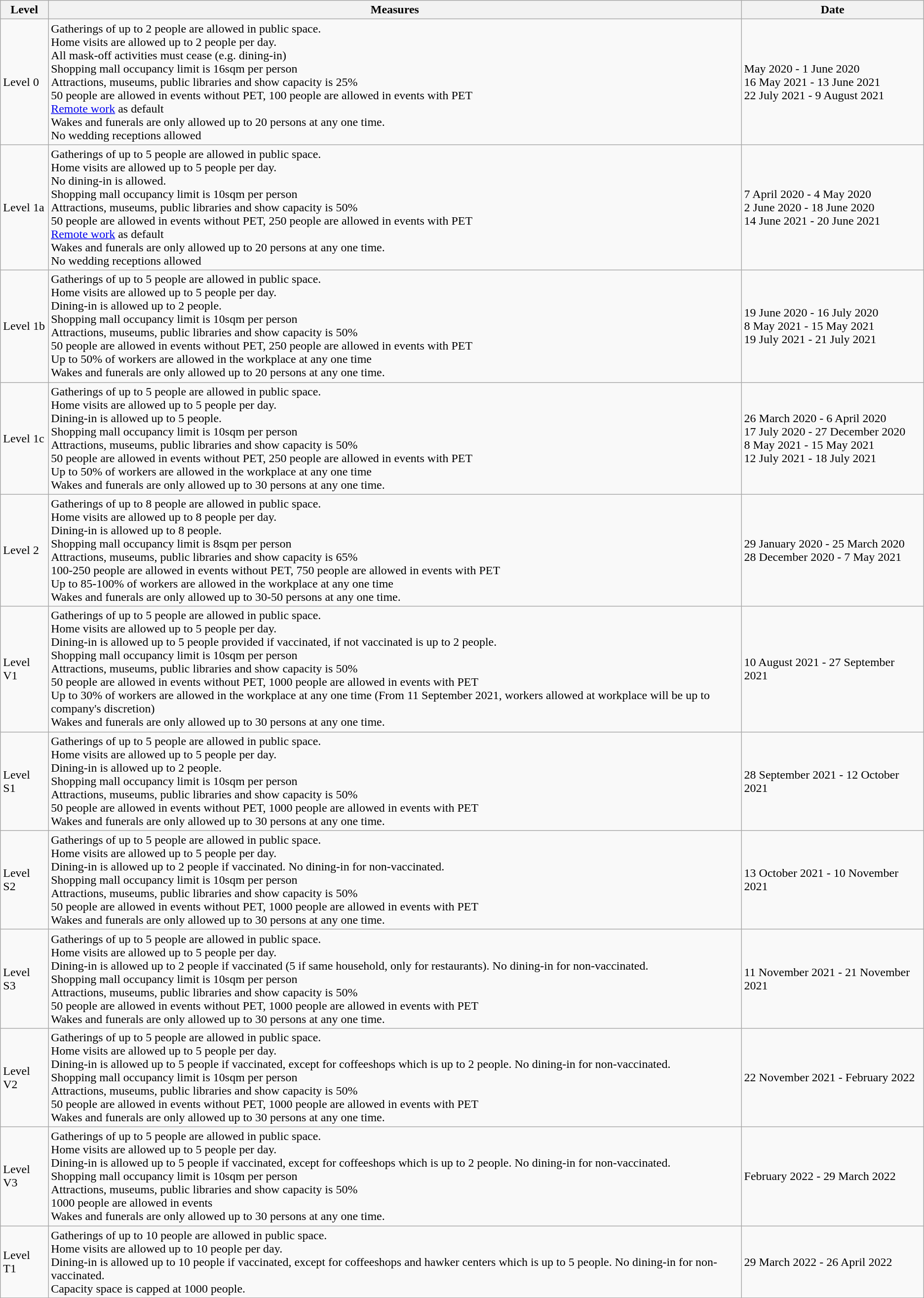<table class="wikitable">
<tr>
<th>Level</th>
<th>Measures</th>
<th>Date</th>
</tr>
<tr>
<td>Level 0</td>
<td>Gatherings of up to 2 people are allowed in public space.<br>Home visits are allowed up to 2 people per day.<br>All mask-off activities must cease (e.g. dining-in)<br>Shopping mall occupancy limit is 16sqm per person<br>Attractions, museums, public libraries and show capacity is 25%<br>50 people are allowed in events without PET, 100 people are allowed in events with PET<br><a href='#'>Remote work</a> as default<br>Wakes and funerals are only allowed up to 20 persons at any one time.<br>No wedding receptions allowed</td>
<td>May 2020 - 1 June 2020<br>16 May 2021 - 13 June 2021<br>22 July 2021 - 9 August 2021</td>
</tr>
<tr>
<td>Level 1a</td>
<td>Gatherings of up to 5 people are allowed in public space.<br>Home visits are allowed up to 5 people per day.<br>No dining-in is allowed.<br>Shopping mall occupancy limit is 10sqm per person<br>Attractions, museums, public libraries and show capacity is 50%<br>50 people are allowed in events without PET, 250 people are allowed in events with PET<br><a href='#'>Remote work</a> as default<br>Wakes and funerals are only allowed up to 20 persons at any one time.<br>No wedding receptions allowed</td>
<td>7 April 2020 - 4 May 2020<br>2 June 2020 - 18 June 2020<br>14 June 2021 - 20 June 2021</td>
</tr>
<tr>
<td>Level 1b</td>
<td>Gatherings of up to 5 people are allowed in public space.<br>Home visits are allowed up to 5 people per day.<br>Dining-in is allowed up to 2 people.<br>Shopping mall occupancy limit is 10sqm per person<br>Attractions, museums, public libraries and show capacity is 50%<br>50 people are allowed in events without PET, 250 people are allowed in events with PET<br>Up to 50% of workers are allowed in the workplace at any one time<br>Wakes and funerals are only allowed up to 20 persons at any one time.</td>
<td>19 June 2020 - 16 July 2020<br>8 May 2021 - 15 May 2021<br>19 July 2021 - 21 July 2021</td>
</tr>
<tr>
<td>Level 1c</td>
<td>Gatherings of up to 5 people are allowed in public space.<br>Home visits are allowed up to 5 people per day.<br>Dining-in is allowed up to 5 people.<br>Shopping mall occupancy limit is 10sqm per person<br>Attractions, museums, public libraries and show capacity is 50%<br>50 people are allowed in events without PET, 250 people are allowed in events with PET<br>Up to 50% of workers are allowed in the workplace at any one time<br>Wakes and funerals are only allowed up to 30 persons at any one time.</td>
<td>26 March 2020 - 6 April 2020<br>17 July 2020 - 27 December 2020<br>8 May 2021 - 15 May 2021<br>12 July 2021 - 18 July 2021</td>
</tr>
<tr>
<td>Level 2</td>
<td>Gatherings of up to 8 people are allowed in public space.<br>Home visits are allowed up to 8 people per day.<br>Dining-in is allowed up to 8 people.<br>Shopping mall occupancy limit is 8sqm per person<br>Attractions, museums, public libraries and show capacity is 65%<br>100-250 people are allowed in events without PET, 750 people are allowed in events with PET<br>Up to 85-100% of workers are allowed in the workplace at any one time<br>Wakes and funerals are only allowed up to 30-50 persons at any one time.</td>
<td>29 January 2020 - 25 March 2020<br>28 December 2020 - 7 May 2021</td>
</tr>
<tr>
<td>Level V1</td>
<td>Gatherings of up to 5 people are allowed in public space.<br>Home visits are allowed up to 5 people per day.<br>Dining-in is allowed up to 5 people provided if vaccinated, if not vaccinated is up to 2 people.<br>Shopping mall occupancy limit is 10sqm per person<br>Attractions, museums, public libraries and show capacity is 50%<br>50 people are allowed in events without PET, 1000 people are allowed in events with PET<br>Up to 30% of workers are allowed in the workplace at any one time (From 11 September 2021, workers allowed at workplace will be up to company's discretion)<br>Wakes and funerals are only allowed up to 30 persons at any one time.</td>
<td>10 August 2021 - 27 September 2021</td>
</tr>
<tr>
<td>Level S1</td>
<td>Gatherings of up to 5 people are allowed in public space.<br>Home visits are allowed up to 5 people per day.<br>Dining-in is allowed up to 2 people.<br>Shopping mall occupancy limit is 10sqm per person<br>Attractions, museums, public libraries and show capacity is 50%<br>50 people are allowed in events without PET, 1000 people are allowed in events with PET<br>Wakes and funerals are only allowed up to 30 persons at any one time.</td>
<td>28 September 2021 - 12 October 2021</td>
</tr>
<tr>
<td>Level S2</td>
<td>Gatherings of up to 5 people are allowed in public space.<br>Home visits are allowed up to 5 people per day.<br>Dining-in is allowed up to 2 people if vaccinated. No dining-in for non-vaccinated.<br>Shopping mall occupancy limit is 10sqm per person<br>Attractions, museums, public libraries and show capacity is 50%<br>50 people are allowed in events without PET, 1000 people are allowed in events with PET<br>Wakes and funerals are only allowed up to 30 persons at any one time.</td>
<td>13 October 2021 - 10 November 2021</td>
</tr>
<tr>
<td>Level S3</td>
<td>Gatherings of up to 5 people are allowed in public space.<br>Home visits are allowed up to 5 people per day.<br>Dining-in is allowed up to 2 people if vaccinated (5 if same household, only for restaurants). No dining-in for non-vaccinated.<br>Shopping mall occupancy limit is 10sqm per person<br>Attractions, museums, public libraries and show capacity is 50%<br>50 people are allowed in events without PET, 1000 people are allowed in events with PET<br>Wakes and funerals are only allowed up to 30 persons at any one time.</td>
<td>11 November 2021 - 21 November 2021</td>
</tr>
<tr>
<td>Level V2</td>
<td>Gatherings of up to 5 people are allowed in public space.<br>Home visits are allowed up to 5 people per day.<br>Dining-in is allowed up to 5 people if vaccinated, except for coffeeshops which is up to 2 people. No dining-in for non-vaccinated.<br>Shopping mall occupancy limit is 10sqm per person<br>Attractions, museums, public libraries and show capacity is 50%<br>50 people are allowed in events without PET, 1000 people are allowed in events with PET<br>Wakes and funerals are only allowed up to 30 persons at any one time.</td>
<td>22 November 2021 - February 2022</td>
</tr>
<tr>
<td>Level V3</td>
<td>Gatherings of up to 5 people are allowed in public space.<br>Home visits are allowed up to 5 people per day.<br>Dining-in is allowed up to 5 people if vaccinated, except for coffeeshops which is up to 2 people. No dining-in for non-vaccinated.<br>Shopping mall occupancy limit is 10sqm per person<br>Attractions, museums, public libraries and show capacity is 50%<br>1000 people are allowed in events<br>Wakes and funerals are only allowed up to 30 persons at any one time.</td>
<td>February 2022 - 29 March 2022</td>
</tr>
<tr>
<td>Level T1</td>
<td>Gatherings of up to 10 people are allowed in public space.<br>Home visits are allowed up to 10 people per day.<br>Dining-in is allowed up to 10 people if vaccinated, except for coffeeshops and hawker centers which is up to 5 people. No dining-in for non-vaccinated.<br>Capacity space is capped at 1000 people.</td>
<td>29 March 2022 - 26 April 2022</td>
</tr>
</table>
